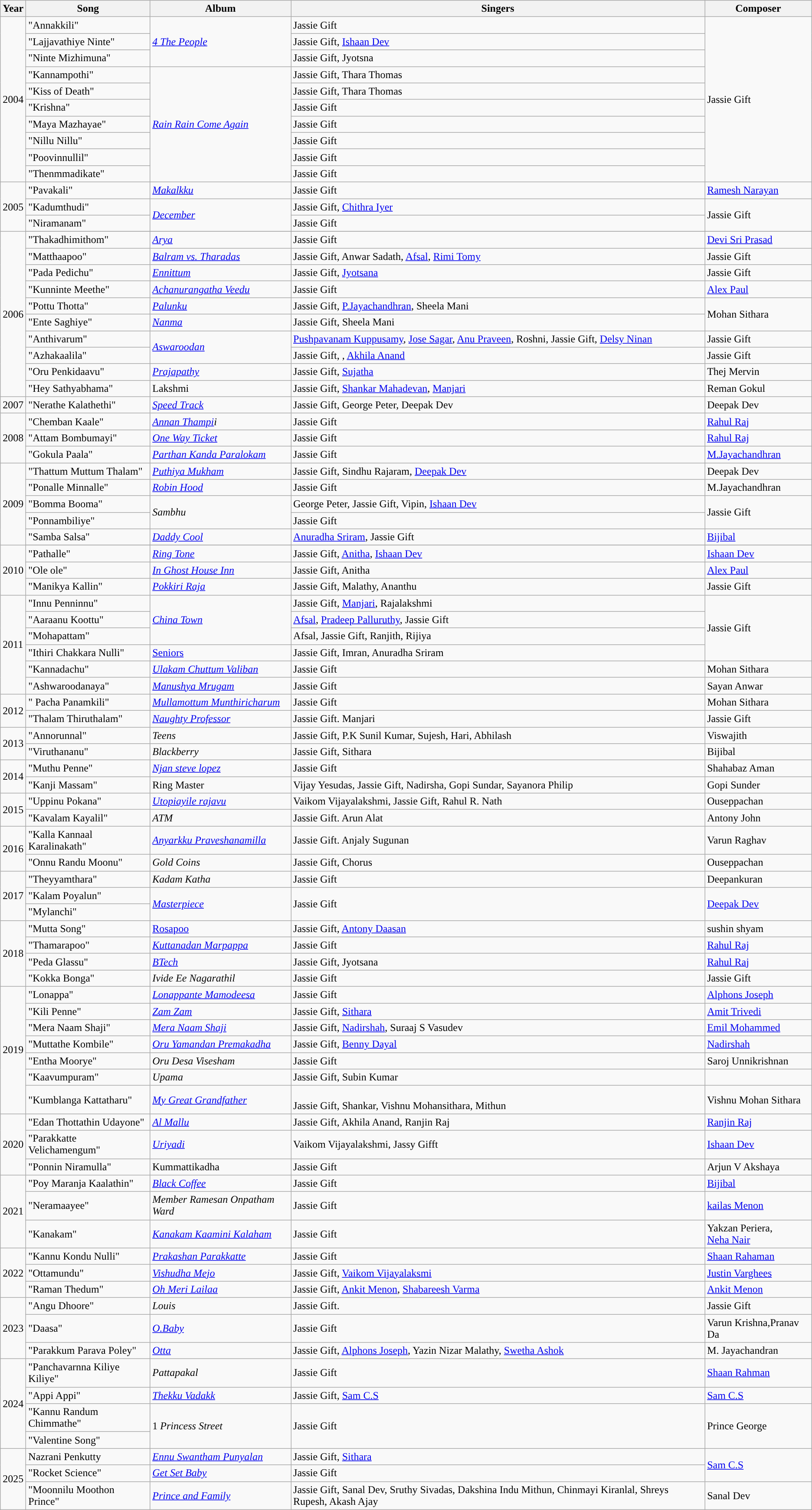<table class="wikitable">
<tr>
<th>Year</th>
<th>Song</th>
<th>Album</th>
<th>Singers</th>
<th>Composer</th>
</tr>
<tr>
<td rowspan="10">2004</td>
<td>"Annakkili"</td>
<td rowspan="3"><em><a href='#'>4 The People</a></em></td>
<td>Jassie Gift</td>
<td rowspan="10">Jassie Gift</td>
</tr>
<tr>
<td>"Lajjavathiye Ninte"</td>
<td>Jassie Gift, <a href='#'>Ishaan Dev</a></td>
</tr>
<tr>
<td>"Ninte Mizhimuna"</td>
<td>Jassie Gift, Jyotsna</td>
</tr>
<tr>
<td>"Kannampothi"</td>
<td rowspan="7"><em><a href='#'>Rain Rain Come Again</a></em></td>
<td>Jassie Gift, Thara Thomas</td>
</tr>
<tr>
<td>"Kiss of Death"</td>
<td>Jassie Gift, Thara Thomas</td>
</tr>
<tr>
<td>"Krishna"</td>
<td>Jassie Gift</td>
</tr>
<tr>
<td>"Maya Mazhayae"</td>
<td>Jassie Gift</td>
</tr>
<tr>
<td>"Nillu Nillu"</td>
<td>Jassie Gift</td>
</tr>
<tr>
<td>"Poovinnullil"</td>
<td>Jassie Gift</td>
</tr>
<tr>
<td>"Thenmmadikate"</td>
<td>Jassie Gift</td>
</tr>
<tr>
<td rowspan="3">2005</td>
<td>"Pavakali"</td>
<td><em><a href='#'>Makalkku</a></em></td>
<td>Jassie Gift</td>
<td><a href='#'>Ramesh Narayan</a></td>
</tr>
<tr>
<td>"Kadumthudi"</td>
<td rowspan="2"><em><a href='#'>December</a></em></td>
<td>Jassie Gift, <a href='#'>Chithra Iyer</a></td>
<td rowspan="2">Jassie Gift</td>
</tr>
<tr>
<td>"Niramanam"</td>
<td>Jassie Gift</td>
</tr>
<tr>
<td rowspan="11">2006</td>
</tr>
<tr>
<td>"Thakadhimithom"</td>
<td><em><a href='#'>Arya</a></em></td>
<td>Jassie Gift</td>
<td><a href='#'>Devi Sri Prasad</a></td>
</tr>
<tr>
<td>"Matthaapoo"</td>
<td><em><a href='#'>Balram vs. Tharadas</a></em></td>
<td>Jassie Gift, Anwar Sadath, <a href='#'>Afsal</a>, <a href='#'>Rimi Tomy</a></td>
<td>Jassie Gift</td>
</tr>
<tr>
<td>"Pada Pedichu"</td>
<td><em><a href='#'>Ennittum</a></em></td>
<td>Jassie Gift, <a href='#'>Jyotsana</a></td>
<td>Jassie Gift</td>
</tr>
<tr>
<td>"Kunninte Meethe"</td>
<td><em><a href='#'>Achanurangatha Veedu</a></em></td>
<td>Jassie Gift</td>
<td><a href='#'>Alex Paul</a></td>
</tr>
<tr>
<td>"Pottu Thotta"</td>
<td><em><a href='#'>Palunku</a></em></td>
<td>Jassie Gift, <a href='#'>P.Jayachandhran</a>, Sheela Mani</td>
<td rowspan="2">Mohan Sithara</td>
</tr>
<tr>
<td>"Ente Saghiye"</td>
<td><em><a href='#'>Nanma</a></em></td>
<td>Jassie Gift, Sheela Mani</td>
</tr>
<tr>
<td>"Anthivarum"</td>
<td rowspan="2"><a href='#'><em>Aswaroodan</em></a></td>
<td><a href='#'>Pushpavanam Kuppusamy</a>, <a href='#'>Jose Sagar</a>, <a href='#'>Anu Praveen</a>, Roshni, Jassie Gift, <a href='#'>Delsy Ninan</a></td>
<td>Jassie Gift</td>
</tr>
<tr>
<td>"Azhakaalila"</td>
<td>Jassie Gift, , <a href='#'>Akhila Anand</a></td>
<td>Jassie Gift</td>
</tr>
<tr>
<td>"Oru Penkidaavu"</td>
<td><em><a href='#'>Prajapathy</a></em></td>
<td>Jassie Gift, <a href='#'>Sujatha</a></td>
<td>Thej Mervin</td>
</tr>
<tr>
<td>"Hey Sathyabhama"</td>
<td>Lakshmi</td>
<td>Jassie Gift, <a href='#'>Shankar Mahadevan</a>,  <a href='#'>Manjari</a></td>
<td>Reman Gokul</td>
</tr>
<tr>
<td rowspan="1">2007</td>
<td>"Nerathe Kalathethi"</td>
<td><em><a href='#'>Speed Track</a></em></td>
<td>Jassie Gift, George Peter, Deepak Dev</td>
<td>Deepak Dev</td>
</tr>
<tr>
<td rowspan="3">2008</td>
<td>"Chemban Kaale"</td>
<td><em><a href='#'>Annan Thampi</a>i</em></td>
<td>Jassie Gift</td>
<td><a href='#'>Rahul Raj</a></td>
</tr>
<tr>
<td>"Attam Bombumayi"</td>
<td><a href='#'><em>One Way 
Ticket</em></a></td>
<td>Jassie Gift</td>
<td><a href='#'>Rahul Raj</a></td>
</tr>
<tr>
<td>"Gokula Paala"</td>
<td><em><a href='#'>Parthan Kanda Paralokam</a></em></td>
<td>Jassie Gift</td>
<td><a href='#'>M.Jayachandhran</a></td>
</tr>
<tr>
<td rowspan="5">2009</td>
<td>"Thattum Muttum Thalam"</td>
<td><em><a href='#'>Puthiya Mukham</a></em></td>
<td>Jassie Gift, Sindhu Rajaram, <a href='#'>Deepak Dev</a></td>
<td>Deepak Dev</td>
</tr>
<tr>
<td>"Ponalle Minnalle"</td>
<td><a href='#'><em>Robin Hood</em></a></td>
<td>Jassie Gift</td>
<td>M.Jayachandhran</td>
</tr>
<tr>
<td>"Bomma Booma"</td>
<td rowspan="2"><em>Sambhu</em></td>
<td>George Peter, Jassie Gift,  Vipin, <a href='#'>Ishaan Dev</a></td>
<td rowspan="2">Jassie Gift</td>
</tr>
<tr>
<td>"Ponnambiliye"</td>
<td>Jassie Gift</td>
</tr>
<tr>
<td>"Samba Salsa"</td>
<td><em><a href='#'>Daddy Cool</a></em></td>
<td><a href='#'>Anuradha Sriram</a>, Jassie Gift</td>
<td><a href='#'>Bijibal</a></td>
</tr>
<tr>
<td rowspan="4">2010</td>
</tr>
<tr>
<td>"Pathalle"</td>
<td><em><a href='#'>Ring Tone</a></em></td>
<td>Jassie Gift, <a href='#'>Anitha</a>, <a href='#'>Ishaan Dev</a></td>
<td><a href='#'>Ishaan Dev</a></td>
</tr>
<tr>
<td>"Ole ole"</td>
<td><em><a href='#'>In Ghost House Inn</a></em></td>
<td>Jassie Gift, Anitha</td>
<td><a href='#'>Alex Paul</a></td>
</tr>
<tr>
<td>"Manikya Kallin"</td>
<td><a href='#'><em>Pokkiri Raja</em></a></td>
<td>Jassie Gift, Malathy, Ananthu</td>
<td>Jassie Gift</td>
</tr>
<tr>
<td rowspan="6">2011</td>
<td>"Innu Penninnu"</td>
<td rowspan="3"><em><a href='#'>China Town</a></em></td>
<td>Jassie Gift, <a href='#'>Manjari</a>, Rajalakshmi</td>
<td rowspan="4">Jassie Gift</td>
</tr>
<tr>
<td>"Aaraanu Koottu"</td>
<td><a href='#'>Afsal</a>, <a href='#'>Pradeep Palluruthy</a>, Jassie Gift</td>
</tr>
<tr>
<td>"Mohapattam"</td>
<td>Afsal, Jassie Gift, Ranjith, Rijiya</td>
</tr>
<tr>
<td>"Ithiri Chakkara Nulli"</td>
<td><a href='#'>Seniors</a></td>
<td>Jassie Gift, Imran, Anuradha Sriram</td>
</tr>
<tr>
<td>"Kannadachu"</td>
<td><em><a href='#'>Ulakam Chuttum Valiban</a></em></td>
<td>Jassie Gift</td>
<td>Mohan Sithara</td>
</tr>
<tr>
<td>"Ashwaroodanaya"</td>
<td><em><a href='#'>Manushya Mrugam</a></em></td>
<td>Jassie Gift</td>
<td>Sayan Anwar</td>
</tr>
<tr>
<td rowspan="2">2012</td>
<td>" Pacha Panamkili"</td>
<td><em><a href='#'>Mullamottum Munthiricharum</a></em></td>
<td>Jassie Gift</td>
<td>Mohan Sithara</td>
</tr>
<tr>
<td>"Thalam Thiruthalam"</td>
<td><em><a href='#'>Naughty Professor</a></em></td>
<td>Jassie Gift. Manjari</td>
<td>Jassie Gift</td>
</tr>
<tr>
<td rowspan="2">2013</td>
<td>"Annorunnal"</td>
<td><em>Teens</em></td>
<td>Jassie Gift, P.K Sunil Kumar, Sujesh, Hari, Abhilash</td>
<td>Viswajith</td>
</tr>
<tr>
<td>"Viruthananu"</td>
<td><em>Blackberry</em></td>
<td>Jassie Gift, Sithara</td>
<td>Bijibal</td>
</tr>
<tr>
<td rowspan="2">2014</td>
<td>"Muthu Penne"</td>
<td><a href='#'><em>Njan steve lopez</em></a></td>
<td>Jassie Gift</td>
<td>Shahabaz Aman</td>
</tr>
<tr>
<td>"Kanji Massam"</td>
<td>Ring Master</td>
<td>Vijay Yesudas, Jassie Gift, Nadirsha, Gopi Sundar, Sayanora Philip</td>
<td>Gopi Sunder</td>
</tr>
<tr>
<td rowspan="2">2015</td>
<td>"Uppinu Pokana"</td>
<td><a href='#'><em>Utopiayile rajavu</em></a></td>
<td>Vaikom Vijayalakshmi, Jassie Gift, Rahul R. Nath</td>
<td>Ouseppachan</td>
</tr>
<tr>
<td>"Kavalam Kayalil"</td>
<td><em>ATM</em></td>
<td>Jassie Gift. Arun Alat</td>
<td>Antony John</td>
</tr>
<tr>
<td rowspan="2">2016</td>
<td>"Kalla Kannaal Karalinakath"</td>
<td><a href='#'><em>Anyarkku Praveshanamilla</em></a></td>
<td>Jassie Gift. Anjaly Sugunan</td>
<td>Varun Raghav</td>
</tr>
<tr>
<td>"Onnu Randu Moonu"</td>
<td><em>Gold Coins</em></td>
<td>Jassie Gift, Chorus</td>
<td>Ouseppachan</td>
</tr>
<tr>
<td rowspan="3">2017</td>
<td>"Theyyamthara"</td>
<td><em>Kadam Katha</em></td>
<td>Jassie Gift</td>
<td>Deepankuran</td>
</tr>
<tr>
<td>"Kalam Poyalun"</td>
<td rowspan="2"><a href='#'><em>Masterpiece</em></a></td>
<td rowspan="2">Jassie Gift</td>
<td rowspan="2"><a href='#'>Deepak Dev</a></td>
</tr>
<tr>
<td>"Mylanchi"</td>
</tr>
<tr>
<td rowspan="4">2018</td>
<td>"Mutta Song"</td>
<td><a href='#'>Rosapoo</a></td>
<td>Jassie Gift, <a href='#'>Antony Daasan</a></td>
<td>sushin shyam</td>
</tr>
<tr>
<td>"Thamarapoo"</td>
<td><em><a href='#'>Kuttanadan Marpappa</a></em></td>
<td>Jassie Gift</td>
<td><a href='#'>Rahul Raj</a></td>
</tr>
<tr>
<td>"Peda Glassu"</td>
<td><a href='#'><em>BTech</em></a></td>
<td>Jassie Gift, Jyotsana</td>
<td><a href='#'>Rahul Raj</a></td>
</tr>
<tr>
<td>"Kokka Bonga"</td>
<td><em>Ivide Ee Nagarathil</em></td>
<td>Jassie Gift</td>
<td>Jassie Gift</td>
</tr>
<tr>
<td rowspan="7">2019</td>
<td>"Lonappa"</td>
<td><em><a href='#'>Lonappante Mamodeesa</a></em></td>
<td>Jassie Gift</td>
<td><a href='#'>Alphons Joseph</a></td>
</tr>
<tr>
<td>"Kili Penne"</td>
<td><a href='#'><em>Zam Zam</em></a></td>
<td>Jassie Gift, <a href='#'>Sithara</a></td>
<td><a href='#'>Amit Trivedi</a></td>
</tr>
<tr>
<td>"Mera Naam Shaji"</td>
<td><em><a href='#'>Mera Naam Shaji</a></em></td>
<td>Jassie Gift, <a href='#'>Nadirshah</a>, Suraaj S Vasudev</td>
<td><a href='#'>Emil Mohammed</a></td>
</tr>
<tr>
<td>"Muttathe Kombile"</td>
<td><em><a href='#'>Oru Yamandan Premakadha</a></em></td>
<td>Jassie Gift, <a href='#'>Benny Dayal</a></td>
<td><a href='#'>Nadirshah</a></td>
</tr>
<tr>
<td>"Entha Moorye"</td>
<td><em>Oru Desa Visesham</em></td>
<td>Jassie Gift</td>
<td>Saroj Unnikrishnan</td>
</tr>
<tr>
<td>"Kaavumpuram"</td>
<td><em>Upama</em></td>
<td>Jassie Gift, Subin Kumar</td>
</tr>
<tr>
<td>"Kumblanga Kattatharu"</td>
<td><em><a href='#'>My Great Grandfather</a></em></td>
<td><br>Jassie Gift, Shankar, Vishnu Mohansithara, Mithun</td>
<td>Vishnu Mohan Sithara</td>
</tr>
<tr>
<td rowspan="3">2020</td>
<td>"Edan Thottathin Udayone"</td>
<td><em><a href='#'>Al Mallu</a></em></td>
<td>Jassie Gift, Akhila Anand, Ranjin Raj</td>
<td><a href='#'>Ranjin Raj</a></td>
</tr>
<tr>
<td>"Parakkatte Velichamengum"</td>
<td><a href='#'><em>Uriyadi</em></a></td>
<td>Vaikom Vijayalakshmi, Jassy Gifft</td>
<td><a href='#'>Ishaan Dev</a></td>
</tr>
<tr>
<td>"Ponnin Niramulla"</td>
<td>Kummattikadha</td>
<td>Jassie Gift</td>
<td>Arjun V Akshaya</td>
</tr>
<tr>
<td rowspan="3">2021</td>
<td>"Poy Maranja Kaalathin"</td>
<td><a href='#'><em>Black Coffee</em></a></td>
<td>Jassie Gift</td>
<td><a href='#'>Bijibal</a></td>
</tr>
<tr>
<td>"Neramaayee"</td>
<td><em>Member Ramesan Onpatham Ward</em></td>
<td>Jassie Gift</td>
<td><a href='#'>kailas Menon</a></td>
</tr>
<tr>
<td>"Kanakam"</td>
<td><em><a href='#'>Kanakam Kaamini Kalaham</a></em></td>
<td>Jassie Gift</td>
<td>Yakzan Periera,<br><a href='#'>Neha Nair</a></td>
</tr>
<tr>
<td rowspan="3">2022</td>
<td>"Kannu Kondu Nulli"</td>
<td><em><a href='#'>Prakashan Parakkatte</a></em></td>
<td>Jassie Gift</td>
<td><a href='#'>Shaan Rahaman</a></td>
</tr>
<tr>
<td>"Ottamundu"</td>
<td><em><a href='#'>Vishudha Mejo</a></em></td>
<td>Jassie Gift, <a href='#'>Vaikom Vijayalaksmi</a></td>
<td><a href='#'>Justin Varghees</a></td>
</tr>
<tr>
<td>"Raman Thedum"</td>
<td><em><a href='#'>Oh Meri Lailaa</a></em></td>
<td>Jassie Gift, <a href='#'>Ankit Menon</a>, <a href='#'>Shabareesh Varma</a></td>
<td><a href='#'>Ankit Menon</a></td>
</tr>
<tr>
<td rowspan="3">2023</td>
<td>"Angu Dhoore"</td>
<td><em>Louis</em></td>
<td>Jassie Gift.</td>
<td>Jassie Gift</td>
</tr>
<tr>
<td>"Daasa"</td>
<td><a href='#'><em>O.Baby</em></a></td>
<td>Jassie Gift</td>
<td>Varun Krishna,Pranav Da</td>
</tr>
<tr>
<td>"Parakkum Parava Poley"</td>
<td><a href='#'><em>Otta</em></a></td>
<td>Jassie Gift, <a href='#'>Alphons Joseph</a>, Yazin Nizar Malathy, <a href='#'>Swetha Ashok</a></td>
<td>M. Jayachandran</td>
</tr>
<tr>
<td rowspan="4">2024</td>
<td>"Panchavarnna Kiliye Kiliye"</td>
<td><em>Pattapakal</em></td>
<td>Jassie Gift</td>
<td><a href='#'>Shaan Rahman</a></td>
</tr>
<tr>
<td>"Appi Appi"</td>
<td><a href='#'><em>Thekku Vadakk</em></a></td>
<td>Jassie Gift, <a href='#'>Sam C.S</a></td>
<td><a href='#'>Sam C.S</a></td>
</tr>
<tr>
<td>"Kannu Randum Chimmathe"</td>
<td rowspan="2">1 <em>Princess Street</em></td>
<td rowspan="2">Jassie Gift</td>
<td rowspan="2">Prince George</td>
</tr>
<tr>
<td>"Valentine Song"</td>
</tr>
<tr>
<td rowspan="4">2025</td>
<td>Nazrani Penkutty</td>
<td><a href='#'><em>Ennu Swantham Punyalan</em></a></td>
<td>Jassie Gift, <a href='#'>Sithara</a></td>
<td rowspan="2"Sam><a href='#'>Sam C.S</a></td>
</tr>
<tr>
<td>"Rocket Science"</td>
<td><a href='#'><em>Get Set Baby</em></a></td>
<td>Jassie Gift</td>
</tr>
<tr>
<td>"Moonnilu Moothon Prince"</td>
<td><a href='#'><em>Prince and Family</em></a></td>
<td>Jassie Gift, Sanal Dev, Sruthy Sivadas,  Dakshina Indu Mithun, Chinmayi Kiranlal, Shreys Rupesh, Akash Ajay</td>
<td>Sanal Dev</td>
</tr>
</table>
